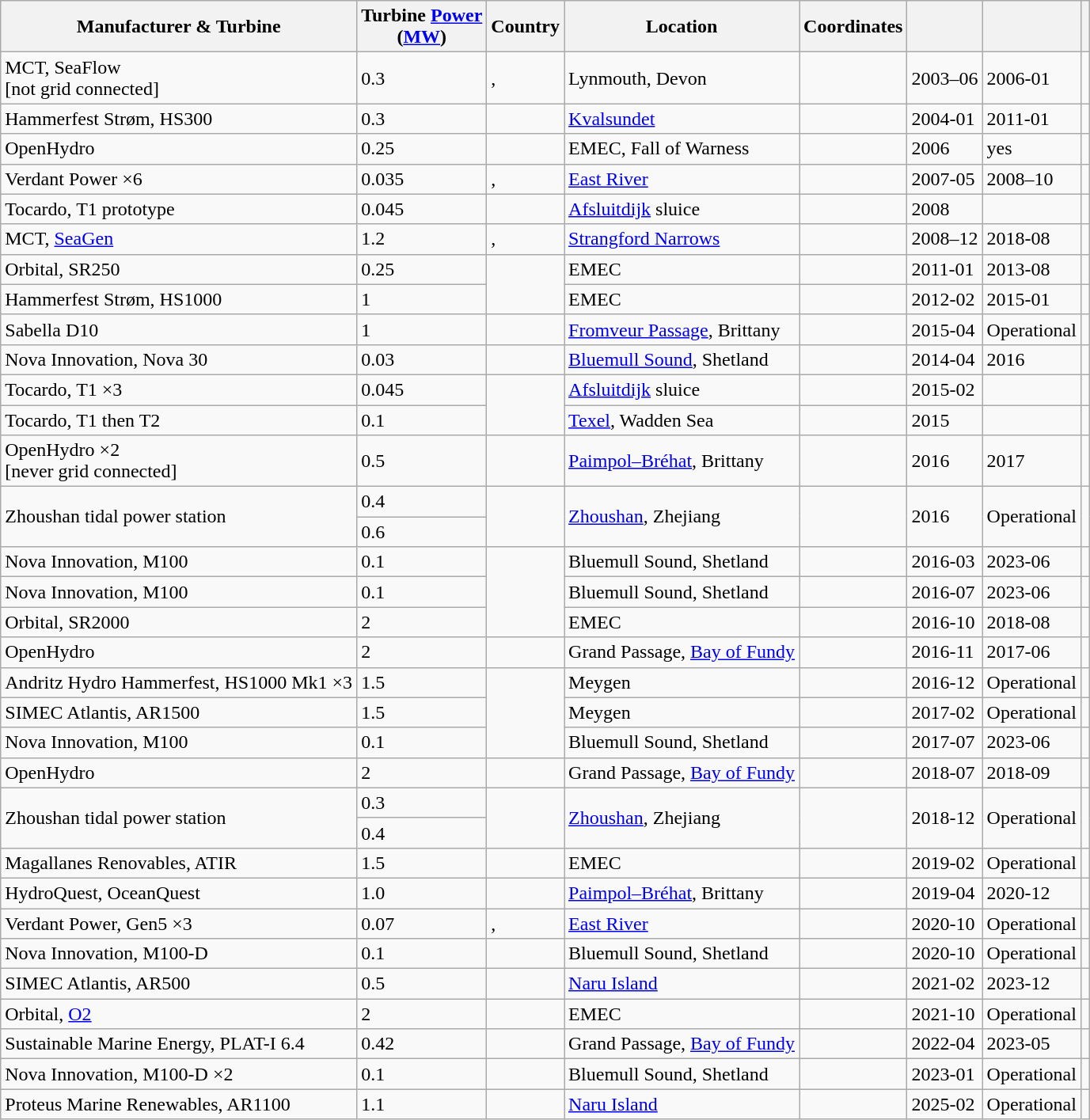<table class="wikitable sortable">
<tr>
<th>Manufacturer & Turbine</th>
<th>Turbine <a href='#'>Power</a><br>(<a href='#'>MW</a>)</th>
<th>Country</th>
<th>Location</th>
<th>Coordinates</th>
<th></th>
<th></th>
<th></th>
</tr>
<tr>
<td>MCT, SeaFlow<br>[not grid connected]</td>
<td>0.3</td>
<td>, </td>
<td>Lynmouth, Devon</td>
<td></td>
<td>2003–06</td>
<td>2006-01</td>
<td></td>
</tr>
<tr>
<td>Hammerfest Strøm, HS300</td>
<td>0.3</td>
<td></td>
<td><a href='#'>Kvalsundet</a></td>
<td></td>
<td>2004-01</td>
<td>2011-01</td>
<td></td>
</tr>
<tr>
<td>OpenHydro</td>
<td>0.25</td>
<td><br></td>
<td>EMEC, Fall of Warness</td>
<td></td>
<td>2006</td>
<td>yes</td>
<td></td>
</tr>
<tr>
<td>Verdant Power ×6</td>
<td>0.035</td>
<td>,<br></td>
<td><a href='#'>East River</a></td>
<td></td>
<td>2007-05</td>
<td>2008–10</td>
<td></td>
</tr>
<tr>
<td>Tocardo, T1 prototype</td>
<td>0.045</td>
<td></td>
<td><a href='#'>Afsluitdijk</a> sluice</td>
<td></td>
<td>2008</td>
<td></td>
<td></td>
</tr>
<tr>
<td>MCT, <a href='#'>SeaGen</a></td>
<td>1.2</td>
<td>, </td>
<td><a href='#'>Strangford Narrows</a></td>
<td></td>
<td>2008–12</td>
<td>2018-08</td>
<td></td>
</tr>
<tr>
<td>Orbital, SR250</td>
<td>0.25</td>
<td rowspan="2"><br></td>
<td>EMEC</td>
<td></td>
<td>2011-01</td>
<td>2013-08</td>
<td></td>
</tr>
<tr>
<td>Hammerfest Strøm, HS1000</td>
<td>1</td>
<td>EMEC</td>
<td></td>
<td>2012-02</td>
<td>2015-01</td>
<td></td>
</tr>
<tr>
<td>Sabella D10</td>
<td>1</td>
<td></td>
<td><a href='#'>Fromveur Passage</a>, Brittany</td>
<td></td>
<td>2015-04</td>
<td>Operational</td>
<td></td>
</tr>
<tr>
<td>Nova Innovation, Nova 30</td>
<td>0.03</td>
<td><br></td>
<td><a href='#'>Bluemull Sound</a>, Shetland</td>
<td></td>
<td>2014-04</td>
<td>2016</td>
<td></td>
</tr>
<tr>
<td>Tocardo, T1 ×3</td>
<td>0.045</td>
<td rowspan="2"></td>
<td><a href='#'>Afsluitdijk</a> sluice</td>
<td></td>
<td>2015-02</td>
<td></td>
<td></td>
</tr>
<tr>
<td>Tocardo, T1 then T2</td>
<td>0.1</td>
<td><a href='#'>Texel</a>, Wadden Sea</td>
<td></td>
<td>2015</td>
<td></td>
<td></td>
</tr>
<tr>
<td>OpenHydro ×2<br>[never grid connected]</td>
<td>0.5</td>
<td></td>
<td><a href='#'>Paimpol–Bréhat</a>, Brittany</td>
<td></td>
<td>2016</td>
<td>2017</td>
<td></td>
</tr>
<tr>
<td rowspan="2">Zhoushan tidal power station</td>
<td>0.4</td>
<td rowspan="2"></td>
<td rowspan="2"><a href='#'>Zhoushan</a>, Zhejiang</td>
<td rowspan="2"></td>
<td rowspan="2">2016</td>
<td rowspan="2">Operational</td>
<td rowspan="2"></td>
</tr>
<tr>
<td>0.6</td>
</tr>
<tr>
<td>Nova Innovation, M100</td>
<td>0.1</td>
<td rowspan="3"><br></td>
<td>Bluemull Sound, Shetland</td>
<td></td>
<td>2016-03</td>
<td>2023-06</td>
<td></td>
</tr>
<tr>
<td>Nova Innovation, M100</td>
<td>0.1</td>
<td>Bluemull Sound, Shetland</td>
<td></td>
<td>2016-07</td>
<td>2023-06</td>
<td></td>
</tr>
<tr>
<td>Orbital, SR2000</td>
<td>2</td>
<td>EMEC</td>
<td></td>
<td>2016-10</td>
<td>2018-08</td>
<td></td>
</tr>
<tr>
<td>OpenHydro</td>
<td>2</td>
<td></td>
<td>Grand Passage, <a href='#'>Bay of Fundy</a></td>
<td></td>
<td>2016-11</td>
<td>2017-06</td>
<td></td>
</tr>
<tr>
<td>Andritz Hydro Hammerfest, HS1000 Mk1 ×3</td>
<td>1.5</td>
<td rowspan="3"><br></td>
<td>Meygen</td>
<td></td>
<td>2016-12</td>
<td>Operational</td>
<td></td>
</tr>
<tr>
<td>SIMEC Atlantis, AR1500</td>
<td>1.5</td>
<td>Meygen</td>
<td></td>
<td>2017-02</td>
<td>Operational</td>
<td></td>
</tr>
<tr>
<td>Nova Innovation, M100</td>
<td>0.1</td>
<td>Bluemull Sound, Shetland</td>
<td></td>
<td>2017-07</td>
<td>2023-06</td>
<td></td>
</tr>
<tr>
<td>OpenHydro</td>
<td>2</td>
<td></td>
<td>Grand Passage, <a href='#'>Bay of Fundy</a></td>
<td></td>
<td>2018-07</td>
<td>2018-09</td>
<td></td>
</tr>
<tr>
<td rowspan="2">Zhoushan tidal power station</td>
<td>0.3</td>
<td rowspan="2"></td>
<td rowspan="2"><a href='#'>Zhoushan</a>, Zhejiang</td>
<td rowspan="2"></td>
<td rowspan="2">2018-12</td>
<td rowspan="2">Operational</td>
<td rowspan="2"></td>
</tr>
<tr>
<td>0.4</td>
</tr>
<tr>
<td>Magallanes Renovables, ATIR</td>
<td>1.5</td>
<td><br></td>
<td>EMEC</td>
<td></td>
<td>2019-02</td>
<td>Operational<br></td>
<td></td>
</tr>
<tr>
<td>HydroQuest, OceanQuest</td>
<td>1.0</td>
<td></td>
<td><a href='#'>Paimpol–Bréhat</a>, Brittany</td>
<td></td>
<td>2019-04</td>
<td>2020-12</td>
<td></td>
</tr>
<tr>
<td>Verdant Power, Gen5 ×3</td>
<td>0.07</td>
<td>,<br></td>
<td><a href='#'>East River</a></td>
<td></td>
<td>2020-10</td>
<td>Operational</td>
<td></td>
</tr>
<tr>
<td>Nova Innovation, M100-D</td>
<td>0.1</td>
<td><br></td>
<td>Bluemull Sound, Shetland</td>
<td></td>
<td>2020-10</td>
<td>Operational</td>
<td></td>
</tr>
<tr>
<td>SIMEC Atlantis, AR500</td>
<td>0.5</td>
<td></td>
<td><a href='#'>Naru Island</a></td>
<td></td>
<td>2021-02</td>
<td>2023-12 </td>
<td></td>
</tr>
<tr>
<td>Orbital, <a href='#'>O2</a></td>
<td>2</td>
<td><br></td>
<td>EMEC</td>
<td></td>
<td>2021-10</td>
<td>Operational</td>
<td></td>
</tr>
<tr>
<td>Sustainable Marine Energy, PLAT-I 6.4</td>
<td>0.42</td>
<td></td>
<td>Grand Passage, <a href='#'>Bay of Fundy</a></td>
<td></td>
<td>2022-04</td>
<td>2023-05</td>
<td></td>
</tr>
<tr>
<td>Nova Innovation, M100-D ×2</td>
<td>0.1</td>
<td><br></td>
<td>Bluemull Sound, Shetland</td>
<td></td>
<td>2023-01</td>
<td>Operational</td>
<td></td>
</tr>
<tr>
<td>Proteus Marine Renewables, AR1100</td>
<td>1.1</td>
<td></td>
<td><a href='#'>Naru Island</a></td>
<td></td>
<td>2025-02</td>
<td>Operational</td>
<td></td>
</tr>
</table>
